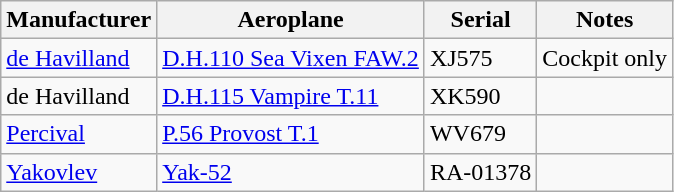<table class="wikitable sortable">
<tr>
<th>Manufacturer</th>
<th>Aeroplane</th>
<th>Serial</th>
<th>Notes</th>
</tr>
<tr>
<td><a href='#'>de Havilland</a></td>
<td><a href='#'>D.H.110 Sea Vixen FAW.2</a></td>
<td>XJ575</td>
<td>Cockpit only</td>
</tr>
<tr>
<td>de Havilland</td>
<td><a href='#'>D.H.115 Vampire T.11</a></td>
<td>XK590</td>
<td></td>
</tr>
<tr>
<td><a href='#'>Percival</a></td>
<td><a href='#'>P.56 Provost T.1</a></td>
<td>WV679</td>
<td></td>
</tr>
<tr>
<td><a href='#'>Yakovlev</a></td>
<td><a href='#'>Yak-52</a></td>
<td>RA-01378</td>
<td></td>
</tr>
</table>
